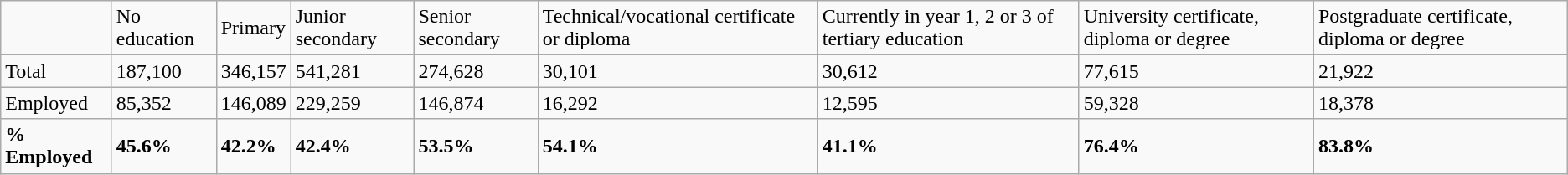<table class="wikitable">
<tr>
<td></td>
<td>No education</td>
<td>Primary</td>
<td>Junior secondary</td>
<td>Senior secondary</td>
<td>Technical/vocational certificate or diploma</td>
<td>Currently in year 1, 2 or 3 of tertiary education</td>
<td>University certificate, diploma or degree</td>
<td>Postgraduate certificate, diploma or degree</td>
</tr>
<tr>
<td>Total</td>
<td>187,100</td>
<td>346,157</td>
<td>541,281</td>
<td>274,628</td>
<td>30,101</td>
<td>30,612</td>
<td>77,615</td>
<td>21,922</td>
</tr>
<tr>
<td>Employed</td>
<td>85,352</td>
<td>146,089</td>
<td>229,259</td>
<td>146,874</td>
<td>16,292</td>
<td>12,595</td>
<td>59,328</td>
<td>18,378</td>
</tr>
<tr>
<td><strong>% Employed</strong></td>
<td><strong>45.6%</strong></td>
<td><strong>42.2%</strong></td>
<td><strong>42.4%</strong></td>
<td><strong>53.5%</strong></td>
<td><strong>54.1%</strong></td>
<td><strong>41.1%</strong></td>
<td><strong>76.4%</strong></td>
<td><strong>83.8%</strong></td>
</tr>
</table>
